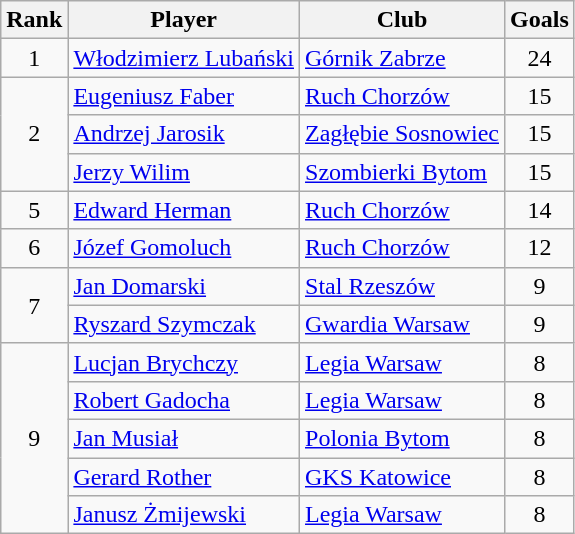<table class="wikitable" style="text-align:center">
<tr>
<th>Rank</th>
<th>Player</th>
<th>Club</th>
<th>Goals</th>
</tr>
<tr>
<td rowspan="1">1</td>
<td align="left"> <a href='#'>Włodzimierz Lubański</a></td>
<td align="left"><a href='#'>Górnik Zabrze</a></td>
<td>24</td>
</tr>
<tr>
<td rowspan="3">2</td>
<td align="left"> <a href='#'>Eugeniusz Faber</a></td>
<td align="left"><a href='#'>Ruch Chorzów</a></td>
<td>15</td>
</tr>
<tr>
<td align="left"> <a href='#'>Andrzej Jarosik</a></td>
<td align="left"><a href='#'>Zagłębie Sosnowiec</a></td>
<td>15</td>
</tr>
<tr>
<td align="left"> <a href='#'>Jerzy Wilim</a></td>
<td align="left"><a href='#'>Szombierki Bytom</a></td>
<td>15</td>
</tr>
<tr>
<td rowspan="1">5</td>
<td align="left"> <a href='#'>Edward Herman</a></td>
<td align="left"><a href='#'>Ruch Chorzów</a></td>
<td>14</td>
</tr>
<tr>
<td rowspan="1">6</td>
<td align="left"> <a href='#'>Józef Gomoluch</a></td>
<td align="left"><a href='#'>Ruch Chorzów</a></td>
<td>12</td>
</tr>
<tr>
<td rowspan="2">7</td>
<td align="left"> <a href='#'>Jan Domarski</a></td>
<td align="left"><a href='#'>Stal Rzeszów</a></td>
<td>9</td>
</tr>
<tr>
<td align="left"> <a href='#'>Ryszard Szymczak</a></td>
<td align="left"><a href='#'>Gwardia Warsaw</a></td>
<td>9</td>
</tr>
<tr>
<td rowspan="5">9</td>
<td align="left"> <a href='#'>Lucjan Brychczy</a></td>
<td align="left"><a href='#'>Legia Warsaw</a></td>
<td>8</td>
</tr>
<tr>
<td align="left"> <a href='#'>Robert Gadocha</a></td>
<td align="left"><a href='#'>Legia Warsaw</a></td>
<td>8</td>
</tr>
<tr>
<td align="left"> <a href='#'>Jan Musiał</a></td>
<td align="left"><a href='#'>Polonia Bytom</a></td>
<td>8</td>
</tr>
<tr>
<td align="left"> <a href='#'>Gerard Rother</a></td>
<td align="left"><a href='#'>GKS Katowice</a></td>
<td>8</td>
</tr>
<tr>
<td align="left"> <a href='#'>Janusz Żmijewski</a></td>
<td align="left"><a href='#'>Legia Warsaw</a></td>
<td>8</td>
</tr>
</table>
